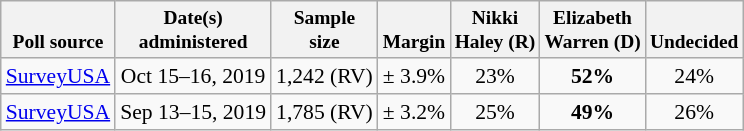<table class="wikitable" style="font-size:90%;text-align:center;">
<tr valign=bottom style="font-size:90%;">
<th>Poll source</th>
<th>Date(s)<br>administered</th>
<th>Sample<br>size</th>
<th>Margin<br></th>
<th>Nikki<br>Haley (R)</th>
<th>Elizabeth<br>Warren (D)</th>
<th>Undecided</th>
</tr>
<tr>
<td style="text-align:left;"><a href='#'>SurveyUSA</a></td>
<td>Oct 15–16, 2019</td>
<td>1,242 (RV)</td>
<td>± 3.9%</td>
<td>23%</td>
<td><strong>52%</strong></td>
<td>24%</td>
</tr>
<tr>
<td style="text-align:left;"><a href='#'>SurveyUSA</a></td>
<td>Sep 13–15, 2019</td>
<td>1,785 (RV)</td>
<td>± 3.2%</td>
<td>25%</td>
<td><strong>49%</strong></td>
<td>26%</td>
</tr>
</table>
